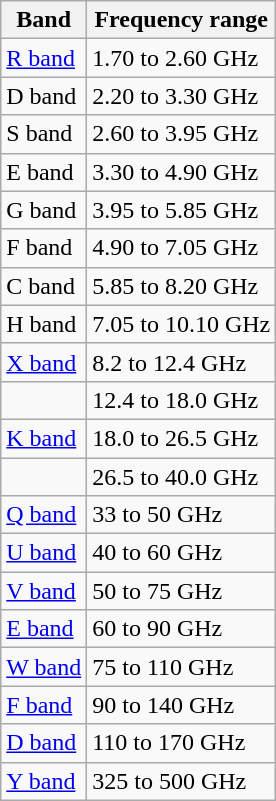<table class="wikitable">
<tr ">
<th>Band</th>
<th>Frequency range </th>
</tr>
<tr>
<td><a href='#'>R band</a></td>
<td>1.70 to 2.60 GHz</td>
</tr>
<tr>
<td>D band</td>
<td>2.20 to 3.30 GHz</td>
</tr>
<tr>
<td>S band</td>
<td>2.60 to 3.95 GHz</td>
</tr>
<tr>
<td>E band</td>
<td>3.30 to 4.90 GHz</td>
</tr>
<tr>
<td>G band</td>
<td>3.95 to 5.85 GHz</td>
</tr>
<tr>
<td>F band</td>
<td>4.90 to 7.05 GHz</td>
</tr>
<tr>
<td>C band</td>
<td>5.85 to 8.20 GHz</td>
</tr>
<tr>
<td>H band</td>
<td>7.05 to 10.10 GHz</td>
</tr>
<tr>
<td><a href='#'>X band</a></td>
<td>8.2 to 12.4 GHz</td>
</tr>
<tr>
<td></td>
<td>12.4 to 18.0 GHz</td>
</tr>
<tr>
<td><a href='#'>K band</a></td>
<td>18.0 to 26.5 GHz</td>
</tr>
<tr>
<td></td>
<td>26.5 to 40.0 GHz</td>
</tr>
<tr>
<td><a href='#'>Q band</a></td>
<td>33 to 50 GHz</td>
</tr>
<tr>
<td><a href='#'>U band</a></td>
<td>40 to 60 GHz</td>
</tr>
<tr>
<td><a href='#'>V band</a></td>
<td>50 to 75 GHz</td>
</tr>
<tr>
<td><a href='#'>E band</a></td>
<td>60 to 90 GHz</td>
</tr>
<tr>
<td><a href='#'>W band</a></td>
<td>75 to 110 GHz</td>
</tr>
<tr>
<td><a href='#'>F band</a></td>
<td>90 to 140 GHz</td>
</tr>
<tr>
<td><a href='#'>D band</a></td>
<td>110 to 170 GHz</td>
</tr>
<tr>
<td><a href='#'>Y band</a></td>
<td>325 to 500 GHz</td>
</tr>
</table>
